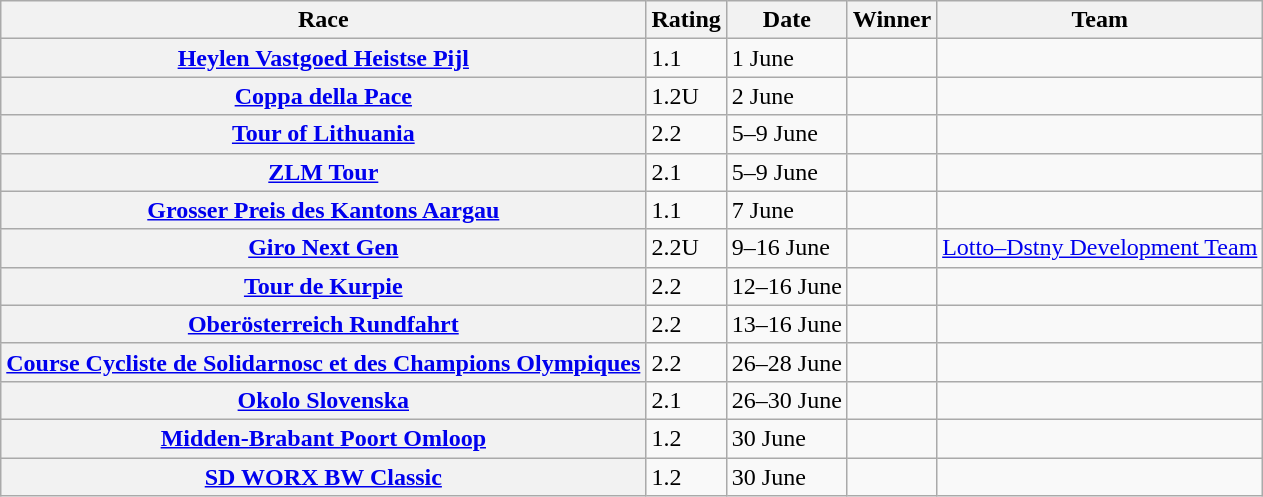<table class="wikitable plainrowheaders">
<tr>
<th scope="col">Race</th>
<th scope="col">Rating</th>
<th scope="col">Date</th>
<th scope="col">Winner</th>
<th scope="col">Team</th>
</tr>
<tr>
<th scope="row"> <a href='#'>Heylen Vastgoed Heistse Pijl</a></th>
<td>1.1</td>
<td>1 June</td>
<td></td>
<td></td>
</tr>
<tr>
<th scope="row"> <a href='#'>Coppa della Pace</a></th>
<td>1.2U</td>
<td>2 June</td>
<td></td>
<td></td>
</tr>
<tr>
<th scope="row"> <a href='#'>Tour of Lithuania</a></th>
<td>2.2</td>
<td>5–9 June</td>
<td></td>
<td></td>
</tr>
<tr>
<th scope="row"> <a href='#'>ZLM Tour</a></th>
<td>2.1</td>
<td>5–9 June</td>
<td></td>
<td></td>
</tr>
<tr>
<th scope="row"> <a href='#'>Grosser Preis des Kantons Aargau</a></th>
<td>1.1</td>
<td>7 June</td>
<td></td>
<td></td>
</tr>
<tr>
<th scope="row"> <a href='#'>Giro Next Gen</a></th>
<td>2.2U</td>
<td>9–16 June</td>
<td></td>
<td><a href='#'>Lotto–Dstny Development Team</a></td>
</tr>
<tr>
<th scope="row"> <a href='#'>Tour de Kurpie</a></th>
<td>2.2</td>
<td>12–16 June</td>
<td></td>
<td></td>
</tr>
<tr>
<th scope="row"> <a href='#'>Oberösterreich Rundfahrt</a></th>
<td>2.2</td>
<td>13–16 June</td>
<td></td>
<td></td>
</tr>
<tr>
<th scope="row"> <a href='#'>Course Cycliste de Solidarnosc et des Champions Olympiques</a></th>
<td>2.2</td>
<td>26–28 June</td>
<td></td>
<td></td>
</tr>
<tr>
<th scope="row"> <a href='#'>Okolo Slovenska</a></th>
<td>2.1</td>
<td>26–30 June</td>
<td></td>
<td></td>
</tr>
<tr>
<th scope="row"> <a href='#'>Midden-Brabant Poort Omloop</a></th>
<td>1.2</td>
<td>30 June</td>
<td></td>
<td></td>
</tr>
<tr>
<th scope="row"> <a href='#'>SD WORX BW Classic</a></th>
<td>1.2</td>
<td>30 June</td>
<td></td>
<td></td>
</tr>
</table>
